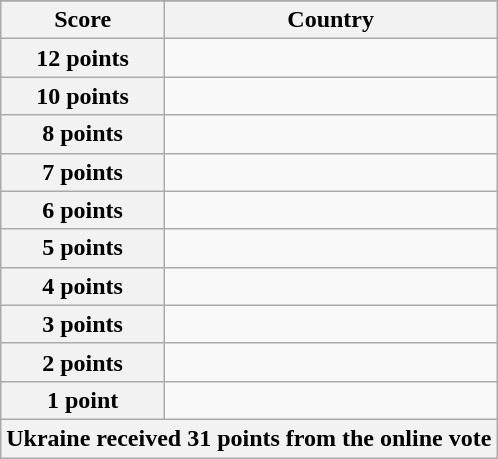<table class="wikitable">
<tr>
</tr>
<tr>
<th scope="col" width="33%">Score</th>
<th scope="col">Country</th>
</tr>
<tr>
<th scope="row">12 points</th>
<td></td>
</tr>
<tr>
<th scope="row">10 points</th>
<td></td>
</tr>
<tr>
<th scope="row">8 points</th>
<td></td>
</tr>
<tr>
<th scope="row">7 points</th>
<td></td>
</tr>
<tr>
<th scope="row">6 points</th>
<td></td>
</tr>
<tr>
<th scope="row">5 points</th>
<td></td>
</tr>
<tr>
<th scope="row">4 points</th>
<td></td>
</tr>
<tr>
<th scope="row">3 points</th>
<td></td>
</tr>
<tr>
<th scope="row">2 points</th>
<td></td>
</tr>
<tr>
<th scope="row">1 point</th>
<td></td>
</tr>
<tr>
<th colspan="2">Ukraine received 31 points from the online vote</th>
</tr>
</table>
